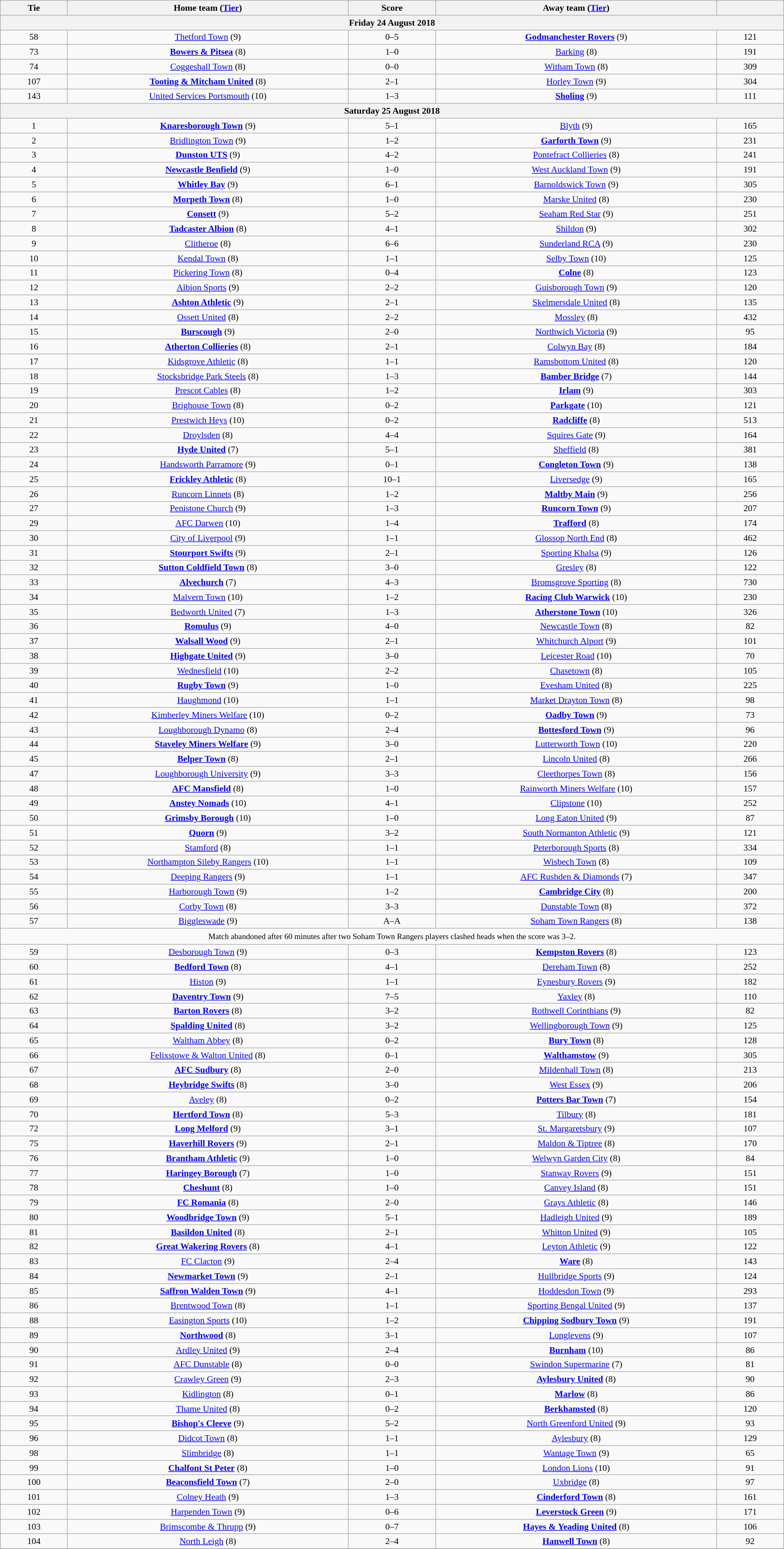<table class="wikitable" style="text-align:center; font-size:90%; width:100%">
<tr>
<th scope="col" style="width:  8.43%;">Tie</th>
<th scope="col" style="width: 35.29%;">Home team (<a href='#'>Tier</a>)</th>
<th scope="col" style="width: 11.00%;">Score</th>
<th scope="col" style="width: 35.29%;">Away team (<a href='#'>Tier</a>)</th>
<th scope="col" style="width:  8.43%;"></th>
</tr>
<tr>
<th colspan="5"><strong>Friday 24 August 2018</strong></th>
</tr>
<tr>
<td>58</td>
<td><a href='#'>Thetford Town</a> (9)</td>
<td>0–5</td>
<td><strong><a href='#'>Godmanchester Rovers</a></strong> (9)</td>
<td>121</td>
</tr>
<tr>
<td>73</td>
<td><strong><a href='#'>Bowers & Pitsea</a></strong> (8)</td>
<td>1–0</td>
<td><a href='#'>Barking</a> (8)</td>
<td>191</td>
</tr>
<tr>
<td>74</td>
<td><a href='#'>Coggeshall Town</a> (8)</td>
<td>0–0</td>
<td><a href='#'>Witham Town</a> (8)</td>
<td>309</td>
</tr>
<tr>
<td>107</td>
<td><strong><a href='#'>Tooting & Mitcham United</a></strong> (8)</td>
<td>2–1</td>
<td><a href='#'>Horley Town</a> (9)</td>
<td>304</td>
</tr>
<tr>
<td>143</td>
<td><a href='#'>United Services Portsmouth</a> (10)</td>
<td>1–3</td>
<td><strong><a href='#'>Sholing</a></strong> (9)</td>
<td>111</td>
</tr>
<tr>
<th colspan="5"><strong>Saturday 25 August 2018</strong></th>
</tr>
<tr>
<td>1</td>
<td><strong><a href='#'>Knaresborough Town</a></strong> (9)</td>
<td>5–1</td>
<td><a href='#'>Blyth</a> (9)</td>
<td>165</td>
</tr>
<tr>
<td>2</td>
<td><a href='#'>Bridlington Town</a> (9)</td>
<td>1–2</td>
<td><strong><a href='#'>Garforth Town</a></strong> (9)</td>
<td>231</td>
</tr>
<tr>
<td>3</td>
<td><strong><a href='#'>Dunston UTS</a></strong> (9)</td>
<td>4–2</td>
<td><a href='#'>Pontefract Collieries</a> (8)</td>
<td>241</td>
</tr>
<tr>
<td>4</td>
<td><strong><a href='#'>Newcastle Benfield</a></strong> (9)</td>
<td>1–0</td>
<td><a href='#'>West Auckland Town</a> (9)</td>
<td>191</td>
</tr>
<tr>
<td>5</td>
<td><strong><a href='#'>Whitley Bay</a></strong> (9)</td>
<td>6–1</td>
<td><a href='#'>Barnoldswick Town</a> (9)</td>
<td>305</td>
</tr>
<tr>
<td>6</td>
<td><strong><a href='#'>Morpeth Town</a></strong> (8)</td>
<td>1–0</td>
<td><a href='#'>Marske United</a> (8)</td>
<td>230</td>
</tr>
<tr>
<td>7</td>
<td><strong><a href='#'>Consett</a></strong> (9)</td>
<td>5–2</td>
<td><a href='#'>Seaham Red Star</a> (9)</td>
<td>251</td>
</tr>
<tr>
<td>8</td>
<td><strong><a href='#'>Tadcaster Albion</a></strong> (8)</td>
<td>4–1</td>
<td><a href='#'>Shildon</a> (9)</td>
<td>302</td>
</tr>
<tr>
<td>9</td>
<td><a href='#'>Clitheroe</a> (8)</td>
<td>6–6</td>
<td><a href='#'>Sunderland RCA</a> (9)</td>
<td>230</td>
</tr>
<tr>
<td>10</td>
<td><a href='#'>Kendal Town</a> (8)</td>
<td>1–1</td>
<td><a href='#'>Selby Town</a> (10)</td>
<td>125</td>
</tr>
<tr>
<td>11</td>
<td><a href='#'>Pickering Town</a> (8)</td>
<td>0–4</td>
<td><strong><a href='#'>Colne</a></strong> (8)</td>
<td>123</td>
</tr>
<tr>
<td>12</td>
<td><a href='#'>Albion Sports</a> (9)</td>
<td>2–2</td>
<td><a href='#'>Guisborough Town</a> (9)</td>
<td>120</td>
</tr>
<tr>
<td>13</td>
<td><strong><a href='#'>Ashton Athletic</a></strong> (9)</td>
<td>2–1</td>
<td><a href='#'>Skelmersdale United</a> (8)</td>
<td>135</td>
</tr>
<tr>
<td>14</td>
<td><a href='#'>Ossett United</a> (8)</td>
<td>2–2</td>
<td><a href='#'>Mossley</a> (8)</td>
<td>432</td>
</tr>
<tr>
<td>15</td>
<td><strong><a href='#'>Burscough</a></strong> (9)</td>
<td>2–0</td>
<td><a href='#'>Northwich Victoria</a> (9)</td>
<td>95</td>
</tr>
<tr>
<td>16</td>
<td><strong><a href='#'>Atherton Collieries</a></strong> (8)</td>
<td>2–1</td>
<td><a href='#'>Colwyn Bay</a> (8)</td>
<td>184</td>
</tr>
<tr>
<td>17</td>
<td><a href='#'>Kidsgrove Athletic</a> (8)</td>
<td>1–1</td>
<td><a href='#'>Ramsbottom United</a> (8)</td>
<td>120</td>
</tr>
<tr>
<td>18</td>
<td><a href='#'>Stocksbridge Park Steels</a> (8)</td>
<td>1–3</td>
<td><strong><a href='#'>Bamber Bridge</a></strong> (7)</td>
<td>144</td>
</tr>
<tr>
<td>19</td>
<td><a href='#'>Prescot Cables</a> (8)</td>
<td>1–2</td>
<td><strong><a href='#'>Irlam</a></strong> (9)</td>
<td>303</td>
</tr>
<tr>
<td>20</td>
<td><a href='#'>Brighouse Town</a> (8)</td>
<td>0–2</td>
<td><strong><a href='#'>Parkgate</a></strong> (10)</td>
<td>121</td>
</tr>
<tr>
<td>21</td>
<td><a href='#'>Prestwich Heys</a> (10)</td>
<td>0–2</td>
<td><strong><a href='#'>Radcliffe</a></strong> (8)</td>
<td>513</td>
</tr>
<tr>
<td>22</td>
<td><a href='#'>Droylsden</a> (8)</td>
<td>4–4</td>
<td><a href='#'>Squires Gate</a> (9)</td>
<td>164</td>
</tr>
<tr>
<td>23</td>
<td><strong><a href='#'>Hyde United</a></strong> (7)</td>
<td>5–1</td>
<td><a href='#'>Sheffield</a> (8)</td>
<td>381</td>
</tr>
<tr>
<td>24</td>
<td><a href='#'>Handsworth Parramore</a> (9)</td>
<td>0–1</td>
<td><strong><a href='#'>Congleton Town</a></strong> (9)</td>
<td>138</td>
</tr>
<tr>
<td>25</td>
<td><strong><a href='#'>Frickley Athletic</a></strong> (8)</td>
<td>10–1</td>
<td><a href='#'>Liversedge</a> (9)</td>
<td>165</td>
</tr>
<tr>
<td>26</td>
<td><a href='#'>Runcorn Linnets</a> (8)</td>
<td>1–2</td>
<td><strong><a href='#'>Maltby Main</a></strong> (9)</td>
<td>256</td>
</tr>
<tr>
<td>27</td>
<td><a href='#'>Penistone Church</a> (9)</td>
<td>1–3</td>
<td><strong><a href='#'>Runcorn Town</a></strong> (9)</td>
<td>207</td>
</tr>
<tr>
<td>29</td>
<td><a href='#'>AFC Darwen</a> (10)</td>
<td>1–4</td>
<td><strong><a href='#'>Trafford</a></strong> (8)</td>
<td>174</td>
</tr>
<tr>
<td>30</td>
<td><a href='#'>City of Liverpool</a> (9)</td>
<td>1–1</td>
<td><a href='#'>Glossop North End</a> (8)</td>
<td>462</td>
</tr>
<tr>
<td>31</td>
<td><strong><a href='#'>Stourport Swifts</a></strong> (9)</td>
<td>2–1</td>
<td><a href='#'>Sporting Khalsa</a> (9)</td>
<td>126</td>
</tr>
<tr>
<td>32</td>
<td><strong><a href='#'>Sutton Coldfield Town</a></strong> (8)</td>
<td>3–0</td>
<td><a href='#'>Gresley</a> (8)</td>
<td>122</td>
</tr>
<tr>
<td>33</td>
<td><strong><a href='#'>Alvechurch</a></strong> (7)</td>
<td>4–3</td>
<td><a href='#'>Bromsgrove Sporting</a> (8)</td>
<td>730</td>
</tr>
<tr>
<td>34</td>
<td><a href='#'>Malvern Town</a> (10)</td>
<td>1–2</td>
<td><strong><a href='#'>Racing Club Warwick</a></strong> (10)</td>
<td>230</td>
</tr>
<tr>
<td>35</td>
<td><a href='#'>Bedworth United</a> (7)</td>
<td>1–3</td>
<td><strong><a href='#'>Atherstone Town</a></strong> (10)</td>
<td>326</td>
</tr>
<tr>
<td>36</td>
<td><strong><a href='#'>Romulus</a></strong> (9)</td>
<td>4–0</td>
<td><a href='#'>Newcastle Town</a> (8)</td>
<td>82</td>
</tr>
<tr>
<td>37</td>
<td><strong><a href='#'>Walsall Wood</a></strong> (9)</td>
<td>2–1</td>
<td><a href='#'>Whitchurch Alport</a> (9)</td>
<td>101</td>
</tr>
<tr>
<td>38</td>
<td><strong><a href='#'>Highgate United</a></strong> (9)</td>
<td>3–0</td>
<td><a href='#'>Leicester Road</a> (10)</td>
<td>70</td>
</tr>
<tr>
<td>39</td>
<td><a href='#'>Wednesfield</a> (10)</td>
<td>2–2</td>
<td><a href='#'>Chasetown</a> (8)</td>
<td>105</td>
</tr>
<tr>
<td>40</td>
<td><strong><a href='#'>Rugby Town</a></strong> (9)</td>
<td>1–0</td>
<td><a href='#'>Evesham United</a> (8)</td>
<td>225</td>
</tr>
<tr>
<td>41</td>
<td><a href='#'>Haughmond</a> (10)</td>
<td>1–1</td>
<td><a href='#'>Market Drayton Town</a> (8)</td>
<td>98</td>
</tr>
<tr>
<td>42</td>
<td><a href='#'>Kimberley Miners Welfare</a> (10)</td>
<td>0–2</td>
<td><strong><a href='#'>Oadby Town</a></strong> (9)</td>
<td>73</td>
</tr>
<tr>
<td>43</td>
<td><a href='#'>Loughborough Dynamo</a> (8)</td>
<td>2–4</td>
<td><strong><a href='#'>Bottesford Town</a></strong> (9)</td>
<td>96</td>
</tr>
<tr>
<td>44</td>
<td><strong><a href='#'>Staveley Miners Welfare</a></strong> (9)</td>
<td>3–0</td>
<td><a href='#'>Lutterworth Town</a> (10)</td>
<td>220</td>
</tr>
<tr>
<td>45</td>
<td><strong><a href='#'>Belper Town</a></strong> (8)</td>
<td>2–1</td>
<td><a href='#'>Lincoln United</a> (8)</td>
<td>266</td>
</tr>
<tr>
<td>47</td>
<td><a href='#'>Loughborough University</a> (9)</td>
<td>3–3</td>
<td><a href='#'>Cleethorpes Town</a> (8)</td>
<td>156</td>
</tr>
<tr>
<td>48</td>
<td><strong><a href='#'>AFC Mansfield</a></strong> (8)</td>
<td>1–0</td>
<td><a href='#'>Rainworth Miners Welfare</a> (10)</td>
<td>157</td>
</tr>
<tr>
<td>49</td>
<td><strong><a href='#'>Anstey Nomads</a></strong> (10)</td>
<td>4–1</td>
<td><a href='#'>Clipstone</a> (10)</td>
<td>252</td>
</tr>
<tr>
<td>50</td>
<td><strong><a href='#'>Grimsby Borough</a></strong> (10)</td>
<td>1–0</td>
<td><a href='#'>Long Eaton United</a> (9)</td>
<td>87</td>
</tr>
<tr>
<td>51</td>
<td><strong><a href='#'>Quorn</a></strong> (9)</td>
<td>3–2</td>
<td><a href='#'>South Normanton Athletic</a> (9)</td>
<td>121</td>
</tr>
<tr>
<td>52</td>
<td><a href='#'>Stamford</a> (8)</td>
<td>1–1</td>
<td><a href='#'>Peterborough Sports</a> (8)</td>
<td>334</td>
</tr>
<tr>
<td>53</td>
<td><a href='#'>Northampton Sileby Rangers</a> (10)</td>
<td>1–1</td>
<td><a href='#'>Wisbech Town</a> (8)</td>
<td>109</td>
</tr>
<tr>
<td>54</td>
<td><a href='#'>Deeping Rangers</a> (9)</td>
<td>1–1</td>
<td><a href='#'>AFC Rushden & Diamonds</a> (7)</td>
<td>347</td>
</tr>
<tr>
<td>55</td>
<td><a href='#'>Harborough Town</a> (9)</td>
<td>1–2</td>
<td><strong><a href='#'>Cambridge City</a></strong> (8)</td>
<td>200</td>
</tr>
<tr>
<td>56</td>
<td><a href='#'>Corby Town</a> (8)</td>
<td>3–3</td>
<td><a href='#'>Dunstable Town</a> (8)</td>
<td>372</td>
</tr>
<tr>
<td>57</td>
<td><a href='#'>Biggleswade</a> (9)</td>
<td>A–A</td>
<td><a href='#'>Soham Town Rangers</a> (8)</td>
<td>138</td>
</tr>
<tr>
<td colspan="5" style="height:20px; text-align:center; font-size:90%">Match abandoned after 60 minutes after two Soham Town Rangers players clashed heads when the score was 3–2.</td>
</tr>
<tr>
<td>59</td>
<td><a href='#'>Desborough Town</a> (9)</td>
<td>0–3</td>
<td><strong><a href='#'>Kempston Rovers</a></strong> (8)</td>
<td>123</td>
</tr>
<tr>
<td>60</td>
<td><strong><a href='#'>Bedford Town</a></strong> (8)</td>
<td>4–1</td>
<td><a href='#'>Dereham Town</a> (8)</td>
<td>252</td>
</tr>
<tr>
<td>61</td>
<td><a href='#'>Histon</a> (9)</td>
<td>1–1</td>
<td><a href='#'>Eynesbury Rovers</a> (9)</td>
<td>182</td>
</tr>
<tr>
<td>62</td>
<td><strong><a href='#'>Daventry Town</a></strong> (9)</td>
<td>7–5</td>
<td><a href='#'>Yaxley</a> (8)</td>
<td>110</td>
</tr>
<tr>
<td>63</td>
<td><strong><a href='#'>Barton Rovers</a></strong> (8)</td>
<td>3–2</td>
<td><a href='#'>Rothwell Corinthians</a> (9)</td>
<td>82</td>
</tr>
<tr>
<td>64</td>
<td><strong><a href='#'>Spalding United</a></strong> (8)</td>
<td>3–2</td>
<td><a href='#'>Wellingborough Town</a> (9)</td>
<td>125</td>
</tr>
<tr>
<td>65</td>
<td><a href='#'>Waltham Abbey</a> (8)</td>
<td>0–2</td>
<td><strong><a href='#'>Bury Town</a></strong> (8)</td>
<td>128</td>
</tr>
<tr>
<td>66</td>
<td><a href='#'>Felixstowe & Walton United</a> (8)</td>
<td>0–1</td>
<td><strong><a href='#'>Walthamstow</a></strong> (9)</td>
<td>305</td>
</tr>
<tr>
<td>67</td>
<td><strong><a href='#'>AFC Sudbury</a></strong> (8)</td>
<td>2–0</td>
<td><a href='#'>Mildenhall Town</a> (8)</td>
<td>213</td>
</tr>
<tr>
<td>68</td>
<td><strong><a href='#'>Heybridge Swifts</a></strong> (8)</td>
<td>3–0</td>
<td><a href='#'>West Essex</a> (9)</td>
<td>206</td>
</tr>
<tr>
<td>69</td>
<td><a href='#'>Aveley</a> (8)</td>
<td>0–2</td>
<td><strong><a href='#'>Potters Bar Town</a></strong> (7)</td>
<td>154</td>
</tr>
<tr>
<td>70</td>
<td><strong><a href='#'>Hertford Town</a></strong> (8)</td>
<td>5–3</td>
<td><a href='#'>Tilbury</a> (8)</td>
<td>181</td>
</tr>
<tr>
<td>72</td>
<td><strong><a href='#'>Long Melford</a></strong> (9)</td>
<td>3–1</td>
<td><a href='#'>St. Margaretsbury</a> (9)</td>
<td>107</td>
</tr>
<tr>
<td>75</td>
<td><strong><a href='#'>Haverhill Rovers</a></strong> (9)</td>
<td>2–1</td>
<td><a href='#'>Maldon & Tiptree</a> (8)</td>
<td>170</td>
</tr>
<tr>
<td>76</td>
<td><strong><a href='#'>Brantham Athletic</a></strong> (9)</td>
<td>1–0</td>
<td><a href='#'>Welwyn Garden City</a> (8)</td>
<td>84</td>
</tr>
<tr>
<td>77</td>
<td><strong><a href='#'>Haringey Borough</a></strong> (7)</td>
<td>1–0</td>
<td><a href='#'>Stanway Rovers</a> (9)</td>
<td>151</td>
</tr>
<tr>
<td>78</td>
<td><strong><a href='#'>Cheshunt</a></strong> (8)</td>
<td>1–0</td>
<td><a href='#'>Canvey Island</a> (8)</td>
<td>151</td>
</tr>
<tr>
<td>79</td>
<td><strong><a href='#'>FC Romania</a></strong> (8)</td>
<td>2–0</td>
<td><a href='#'>Grays Athletic</a> (8)</td>
<td>146</td>
</tr>
<tr>
<td>80</td>
<td><strong><a href='#'>Woodbridge Town</a></strong> (9)</td>
<td>5–1</td>
<td><a href='#'>Hadleigh United</a> (9)</td>
<td>189</td>
</tr>
<tr>
<td>81</td>
<td><strong><a href='#'>Basildon United</a></strong> (8)</td>
<td>2–1</td>
<td><a href='#'>Whitton United</a> (9)</td>
<td>105</td>
</tr>
<tr>
<td>82</td>
<td><strong><a href='#'>Great Wakering Rovers</a></strong> (8)</td>
<td>4–1</td>
<td><a href='#'>Leyton Athletic</a> (9)</td>
<td>122</td>
</tr>
<tr>
<td>83</td>
<td><a href='#'>FC Clacton</a> (9)</td>
<td>2–4</td>
<td><strong><a href='#'>Ware</a></strong> (8)</td>
<td>143</td>
</tr>
<tr>
<td>84</td>
<td><strong><a href='#'>Newmarket Town</a></strong> (9)</td>
<td>2–1</td>
<td><a href='#'>Hullbridge Sports</a> (9)</td>
<td>124</td>
</tr>
<tr>
<td>85</td>
<td><strong><a href='#'>Saffron Walden Town</a></strong> (9)</td>
<td>4–1</td>
<td><a href='#'>Hoddesdon Town</a> (9)</td>
<td>293</td>
</tr>
<tr>
<td>86</td>
<td><a href='#'>Brentwood Town</a> (8)</td>
<td>1–1</td>
<td><a href='#'>Sporting Bengal United</a> (9)</td>
<td>137</td>
</tr>
<tr>
<td>88</td>
<td><a href='#'>Easington Sports</a> (10)</td>
<td>1–2</td>
<td><strong><a href='#'>Chipping Sodbury Town</a></strong> (9)</td>
<td>191</td>
</tr>
<tr>
<td>89</td>
<td><strong><a href='#'>Northwood</a></strong> (8)</td>
<td>3–1</td>
<td><a href='#'>Longlevens</a> (9)</td>
<td>107</td>
</tr>
<tr>
<td>90</td>
<td><a href='#'>Ardley United</a> (9)</td>
<td>2–4</td>
<td><strong><a href='#'>Burnham</a></strong> (10)</td>
<td>86</td>
</tr>
<tr>
<td>91</td>
<td><a href='#'>AFC Dunstable</a> (8)</td>
<td>0–0</td>
<td><a href='#'>Swindon Supermarine</a> (7)</td>
<td>81</td>
</tr>
<tr>
<td>92</td>
<td><a href='#'>Crawley Green</a> (9)</td>
<td>2–3</td>
<td><strong><a href='#'>Aylesbury United</a></strong> (8)</td>
<td>90</td>
</tr>
<tr>
<td>93</td>
<td><a href='#'>Kidlington</a> (8)</td>
<td>0–1</td>
<td><strong><a href='#'>Marlow</a></strong> (8)</td>
<td>86</td>
</tr>
<tr>
<td>94</td>
<td><a href='#'>Thame United</a> (8)</td>
<td>0–2</td>
<td><strong><a href='#'>Berkhamsted</a></strong> (8)</td>
<td>120</td>
</tr>
<tr>
<td>95</td>
<td><strong><a href='#'>Bishop's Cleeve</a></strong> (9)</td>
<td>5–2</td>
<td><a href='#'>North Greenford United</a> (9)</td>
<td>93</td>
</tr>
<tr>
<td>96</td>
<td><a href='#'>Didcot Town</a> (8)</td>
<td>1–1</td>
<td><a href='#'>Aylesbury</a> (8)</td>
<td>129</td>
</tr>
<tr>
<td>98</td>
<td><a href='#'>Slimbridge</a> (8)</td>
<td>1–1</td>
<td><a href='#'>Wantage Town</a> (9)</td>
<td>65</td>
</tr>
<tr>
<td>99</td>
<td><strong><a href='#'>Chalfont St Peter</a></strong> (8)</td>
<td>1–0</td>
<td><a href='#'>London Lions</a> (10)</td>
<td>91</td>
</tr>
<tr>
<td>100</td>
<td><strong><a href='#'>Beaconsfield Town</a></strong> (7)</td>
<td>2–0</td>
<td><a href='#'>Uxbridge</a> (8)</td>
<td>97</td>
</tr>
<tr>
<td>101</td>
<td><a href='#'>Colney Heath</a> (9)</td>
<td>1–3</td>
<td><strong><a href='#'>Cinderford Town</a></strong> (8)</td>
<td>161</td>
</tr>
<tr>
<td>102</td>
<td><a href='#'>Harpenden Town</a> (9)</td>
<td>0–6</td>
<td><strong><a href='#'>Leverstock Green</a></strong> (9)</td>
<td>171</td>
</tr>
<tr>
<td>103</td>
<td><a href='#'>Brimscombe & Thrupp</a> (9)</td>
<td>0–7</td>
<td><strong><a href='#'>Hayes & Yeading United</a></strong> (8)</td>
<td>106</td>
</tr>
<tr>
<td>104</td>
<td><a href='#'>North Leigh</a> (8)</td>
<td>2–4</td>
<td><strong><a href='#'>Hanwell Town</a></strong> (8)</td>
<td>92</td>
</tr>
<tr>
</tr>
</table>
